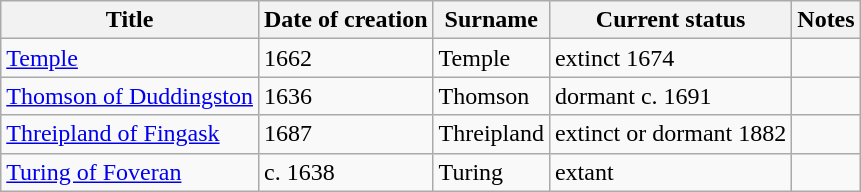<table class="wikitable">
<tr>
<th>Title</th>
<th>Date of creation</th>
<th>Surname</th>
<th>Current status</th>
<th>Notes</th>
</tr>
<tr>
<td><a href='#'>Temple</a></td>
<td>1662</td>
<td>Temple</td>
<td>extinct 1674</td>
<td></td>
</tr>
<tr>
<td><a href='#'>Thomson of Duddingston</a></td>
<td>1636</td>
<td>Thomson</td>
<td>dormant c. 1691</td>
<td></td>
</tr>
<tr>
<td><a href='#'>Threipland of Fingask</a></td>
<td>1687</td>
<td>Threipland</td>
<td>extinct or dormant 1882</td>
<td></td>
</tr>
<tr>
<td><a href='#'>Turing of Foveran</a></td>
<td>c. 1638</td>
<td>Turing</td>
<td>extant</td>
<td> </td>
</tr>
</table>
